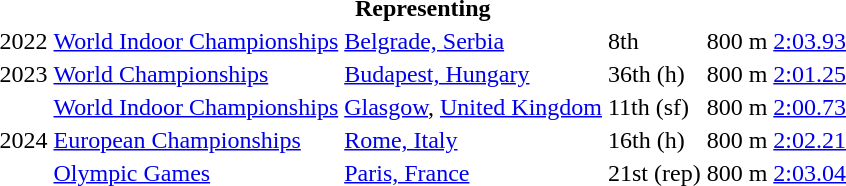<table>
<tr>
<th colspan="6">Representing </th>
</tr>
<tr>
<td>2022</td>
<td><a href='#'>World Indoor Championships</a></td>
<td><a href='#'>Belgrade, Serbia</a></td>
<td>8th</td>
<td>800 m  </td>
<td><a href='#'>2:03.93</a></td>
</tr>
<tr>
<td>2023</td>
<td><a href='#'>World Championships</a></td>
<td><a href='#'>Budapest, Hungary</a></td>
<td>36th (h)</td>
<td>800 m</td>
<td><a href='#'>2:01.25</a></td>
</tr>
<tr>
<td rowspan=3>2024</td>
<td><a href='#'>World Indoor Championships</a></td>
<td><a href='#'>Glasgow</a>, <a href='#'>United Kingdom</a></td>
<td>11th (sf)</td>
<td>800 m  </td>
<td><a href='#'>2:00.73</a></td>
</tr>
<tr>
<td><a href='#'>European Championships</a></td>
<td><a href='#'>Rome, Italy</a></td>
<td>16th (h)</td>
<td>800 m</td>
<td><a href='#'>2:02.21</a></td>
</tr>
<tr>
<td><a href='#'>Olympic Games</a></td>
<td><a href='#'>Paris, France</a></td>
<td>21st (rep)</td>
<td>800 m</td>
<td><a href='#'>2:03.04</a></td>
</tr>
</table>
